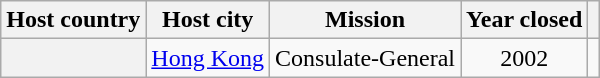<table class="wikitable plainrowheaders" style="text-align:center;">
<tr>
<th scope="col">Host country</th>
<th scope="col">Host city</th>
<th scope="col">Mission</th>
<th scope="col">Year closed</th>
<th scope="col"></th>
</tr>
<tr>
<th scope="row"></th>
<td><a href='#'>Hong Kong</a></td>
<td>Consulate-General</td>
<td>2002</td>
<td></td>
</tr>
</table>
